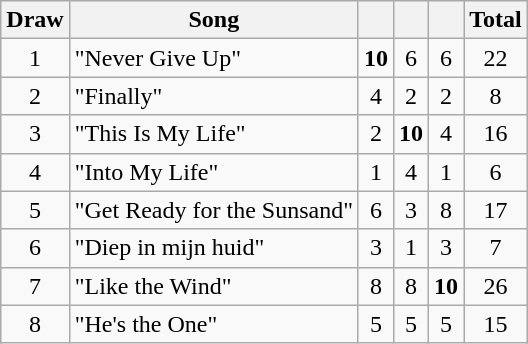<table class="wikitable plainrowheaders" style="margin: 1em auto 1em auto; text-align:center;">
<tr>
<th>Draw</th>
<th>Song</th>
<th></th>
<th></th>
<th></th>
<th>Total</th>
</tr>
<tr>
<td>1</td>
<td align="left">"Never Give Up"</td>
<td><strong>10</strong></td>
<td>6</td>
<td>6</td>
<td>22</td>
</tr>
<tr>
<td>2</td>
<td align="left">"Finally"</td>
<td>4</td>
<td>2</td>
<td>2</td>
<td>8</td>
</tr>
<tr>
<td>3</td>
<td align="left">"This Is My Life"</td>
<td>2</td>
<td><strong>10</strong></td>
<td>4</td>
<td>16</td>
</tr>
<tr>
<td>4</td>
<td align="left">"Into My Life"</td>
<td>1</td>
<td>4</td>
<td>1</td>
<td>6</td>
</tr>
<tr>
<td>5</td>
<td align="left">"Get Ready for the Sunsand"</td>
<td>6</td>
<td>3</td>
<td>8</td>
<td>17</td>
</tr>
<tr>
<td>6</td>
<td align="left">"Diep in mijn huid"</td>
<td>3</td>
<td>1</td>
<td>3</td>
<td>7</td>
</tr>
<tr>
<td>7</td>
<td align="left">"Like the Wind"</td>
<td>8</td>
<td>8</td>
<td><strong>10</strong></td>
<td>26</td>
</tr>
<tr>
<td>8</td>
<td align="left">"He's the One"</td>
<td>5</td>
<td>5</td>
<td>5</td>
<td>15</td>
</tr>
</table>
